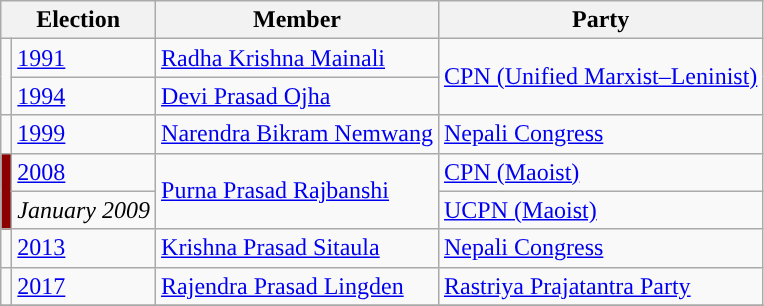<table class="wikitable">
<tr>
<th colspan="2">Election</th>
<th>Member</th>
<th>Party</th>
</tr>
<tr>
<td rowspan="2" style="background-color:"></td>
<td><a href='#'>1991</a></td>
<td><a href='#'>Radha Krishna Mainali</a></td>
<td rowspan="2"><a href='#'>CPN (Unified Marxist–Leninist)</a></td>
</tr>
<tr>
<td><a href='#'>1994</a></td>
<td><a href='#'>Devi Prasad Ojha</a></td>
</tr>
<tr>
<td style="background-color:"></td>
<td><a href='#'>1999</a></td>
<td><a href='#'>Narendra Bikram Nemwang</a></td>
<td><a href='#'>Nepali Congress</a></td>
</tr>
<tr>
<td rowspan="2" style="background-color:darkred"></td>
<td><a href='#'>2008</a></td>
<td rowspan="2"><a href='#'>Purna Prasad Rajbanshi</a></td>
<td><a href='#'>CPN (Maoist)</a></td>
</tr>
<tr>
<td><em>January 2009</em></td>
<td><a href='#'>UCPN (Maoist)</a></td>
</tr>
<tr>
<td style="background-color:"></td>
<td><a href='#'>2013</a></td>
<td><a href='#'>Krishna Prasad Sitaula</a></td>
<td><a href='#'>Nepali Congress</a></td>
</tr>
<tr>
<td style="background-color:"></td>
<td><a href='#'>2017</a></td>
<td><a href='#'>Rajendra Prasad Lingden</a></td>
<td><a href='#'>Rastriya Prajatantra Party</a></td>
</tr>
<tr>
</tr>
</table>
